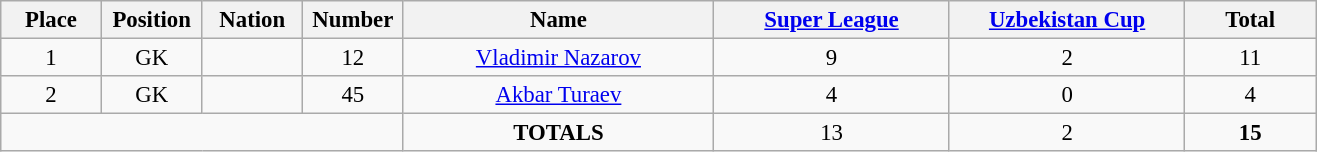<table class="wikitable" style="font-size: 95%; text-align: center;">
<tr>
<th width=60>Place</th>
<th width=60>Position</th>
<th width=60>Nation</th>
<th width=60>Number</th>
<th width=200>Name</th>
<th width=150><a href='#'>Super League</a></th>
<th width=150><a href='#'>Uzbekistan Cup</a></th>
<th width=80><strong>Total</strong></th>
</tr>
<tr>
<td>1</td>
<td>GK</td>
<td></td>
<td>12</td>
<td><a href='#'>Vladimir Nazarov</a></td>
<td>9</td>
<td>2</td>
<td>11</td>
</tr>
<tr>
<td>2</td>
<td>GK</td>
<td></td>
<td>45</td>
<td><a href='#'>Akbar Turaev</a></td>
<td>4</td>
<td>0</td>
<td>4</td>
</tr>
<tr>
<td colspan="4"></td>
<td><strong>TOTALS</strong></td>
<td>13</td>
<td>2</td>
<td><strong>15</strong></td>
</tr>
</table>
